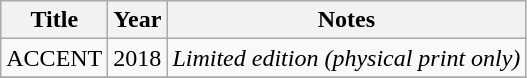<table class="wikitable">
<tr>
<th>Title</th>
<th>Year</th>
<th>Notes</th>
</tr>
<tr>
<td>ACCENT</td>
<td>2018</td>
<td><em>Limited edition (physical print only)</em></td>
</tr>
<tr>
</tr>
</table>
